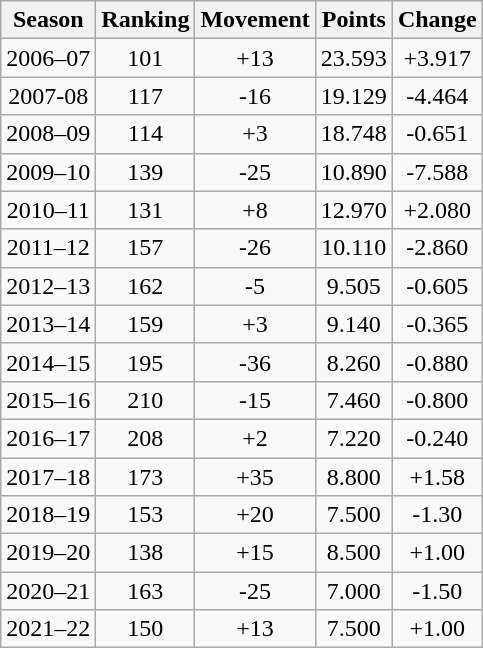<table class="wikitable plainrowheaders sortable" style="text-align: center;">
<tr>
<th>Season</th>
<th>Ranking</th>
<th>Movement</th>
<th>Points</th>
<th>Change</th>
</tr>
<tr>
<td>2006–07</td>
<td>101</td>
<td> +13</td>
<td>23.593</td>
<td> +3.917</td>
</tr>
<tr>
<td>2007-08</td>
<td>117</td>
<td> -16</td>
<td>19.129</td>
<td> -4.464</td>
</tr>
<tr>
<td>2008–09</td>
<td>114</td>
<td> +3</td>
<td>18.748</td>
<td> -0.651</td>
</tr>
<tr>
<td>2009–10</td>
<td>139</td>
<td> -25</td>
<td>10.890</td>
<td> -7.588</td>
</tr>
<tr>
<td>2010–11</td>
<td>131</td>
<td> +8</td>
<td>12.970</td>
<td> +2.080</td>
</tr>
<tr>
<td>2011–12</td>
<td>157</td>
<td> -26</td>
<td>10.110</td>
<td> -2.860</td>
</tr>
<tr>
<td>2012–13</td>
<td>162</td>
<td> -5</td>
<td>9.505</td>
<td> -0.605</td>
</tr>
<tr>
<td>2013–14</td>
<td>159</td>
<td> +3</td>
<td>9.140</td>
<td> -0.365</td>
</tr>
<tr>
<td>2014–15</td>
<td>195</td>
<td> -36</td>
<td>8.260</td>
<td> -0.880</td>
</tr>
<tr>
<td>2015–16</td>
<td>210</td>
<td> -15</td>
<td>7.460</td>
<td> -0.800</td>
</tr>
<tr>
<td>2016–17</td>
<td>208</td>
<td> +2</td>
<td>7.220</td>
<td> -0.240</td>
</tr>
<tr>
<td>2017–18</td>
<td>173</td>
<td> +35</td>
<td>8.800</td>
<td> +1.58</td>
</tr>
<tr>
<td>2018–19</td>
<td>153</td>
<td> +20</td>
<td>7.500</td>
<td> -1.30</td>
</tr>
<tr>
<td>2019–20</td>
<td>138</td>
<td> +15</td>
<td>8.500</td>
<td> +1.00</td>
</tr>
<tr>
<td>2020–21</td>
<td>163</td>
<td> -25</td>
<td>7.000</td>
<td> -1.50</td>
</tr>
<tr>
<td>2021–22</td>
<td>150</td>
<td> +13</td>
<td>7.500</td>
<td> +1.00</td>
</tr>
</table>
